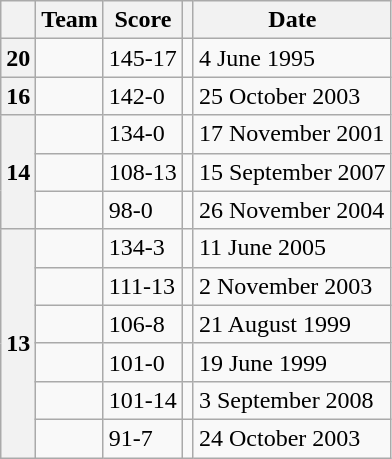<table class="wikitable sortable">
<tr>
<th></th>
<th>Team</th>
<th>Score</th>
<th></th>
<th>Date</th>
</tr>
<tr>
<th>20</th>
<td></td>
<td>145-17</td>
<td></td>
<td>4 June 1995</td>
</tr>
<tr>
<th>16</th>
<td></td>
<td>142-0</td>
<td></td>
<td>25 October 2003</td>
</tr>
<tr>
<th rowspan=3>14</th>
<td></td>
<td>134-0</td>
<td></td>
<td>17 November 2001</td>
</tr>
<tr>
<td></td>
<td>108-13</td>
<td></td>
<td>15 September 2007</td>
</tr>
<tr>
<td></td>
<td>98-0</td>
<td></td>
<td>26 November 2004</td>
</tr>
<tr>
<th rowspan=6>13</th>
<td></td>
<td>134-3</td>
<td></td>
<td>11 June 2005</td>
</tr>
<tr>
<td></td>
<td>111-13</td>
<td></td>
<td>2 November 2003</td>
</tr>
<tr>
<td></td>
<td>106-8</td>
<td></td>
<td>21 August 1999</td>
</tr>
<tr>
<td></td>
<td>101-0</td>
<td></td>
<td>19 June 1999</td>
</tr>
<tr>
<td></td>
<td>101-14</td>
<td></td>
<td>3 September 2008</td>
</tr>
<tr>
<td></td>
<td>91-7</td>
<td></td>
<td>24 October 2003</td>
</tr>
</table>
